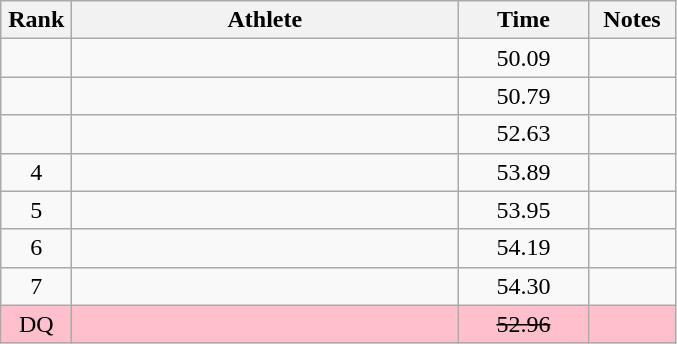<table class="wikitable" style="text-align:center">
<tr>
<th width=40>Rank</th>
<th width=250>Athlete</th>
<th width=80>Time</th>
<th width=50>Notes</th>
</tr>
<tr>
<td></td>
<td align=left></td>
<td>50.09</td>
<td></td>
</tr>
<tr>
<td></td>
<td align=left></td>
<td>50.79</td>
<td></td>
</tr>
<tr>
<td></td>
<td align=left></td>
<td>52.63</td>
<td></td>
</tr>
<tr>
<td>4</td>
<td align=left></td>
<td>53.89</td>
<td></td>
</tr>
<tr>
<td>5</td>
<td align=left></td>
<td>53.95</td>
<td></td>
</tr>
<tr>
<td>6</td>
<td align=left></td>
<td>54.19</td>
<td></td>
</tr>
<tr>
<td>7</td>
<td align=left></td>
<td>54.30</td>
<td></td>
</tr>
<tr bgcolor=pink>
<td>DQ</td>
<td align=left></td>
<td><s>52.96</s></td>
<td></td>
</tr>
</table>
